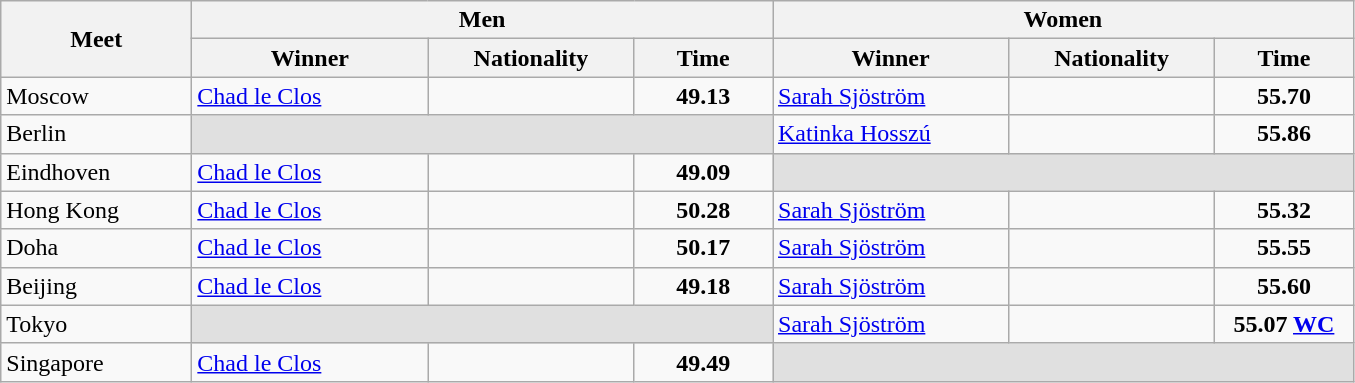<table class="wikitable">
<tr>
<th width=120 rowspan="2">Meet</th>
<th colspan="3">Men</th>
<th colspan="3">Women</th>
</tr>
<tr>
<th width=150>Winner</th>
<th width=130>Nationality</th>
<th width=85>Time</th>
<th width=150>Winner</th>
<th width=130>Nationality</th>
<th width=85>Time</th>
</tr>
<tr>
<td>Moscow</td>
<td><a href='#'>Chad le Clos</a></td>
<td></td>
<td align=center><strong>49.13</strong></td>
<td><a href='#'>Sarah Sjöström</a></td>
<td></td>
<td align=center><strong>55.70</strong></td>
</tr>
<tr>
<td>Berlin</td>
<td colspan=3 bgcolor=E0E0E0></td>
<td><a href='#'>Katinka Hosszú</a></td>
<td></td>
<td align=center><strong>55.86</strong></td>
</tr>
<tr>
<td>Eindhoven</td>
<td><a href='#'>Chad le Clos</a></td>
<td></td>
<td align=center><strong>49.09</strong></td>
<td colspan=3 bgcolor=E0E0E0></td>
</tr>
<tr>
<td>Hong Kong</td>
<td><a href='#'>Chad le Clos</a></td>
<td></td>
<td align=center><strong>50.28</strong></td>
<td><a href='#'>Sarah Sjöström</a></td>
<td></td>
<td align=center><strong>55.32</strong></td>
</tr>
<tr>
<td>Doha</td>
<td><a href='#'>Chad le Clos</a></td>
<td></td>
<td align=center><strong>50.17</strong></td>
<td><a href='#'>Sarah Sjöström</a></td>
<td></td>
<td align=center><strong>55.55</strong></td>
</tr>
<tr>
<td>Beijing</td>
<td><a href='#'>Chad le Clos</a></td>
<td></td>
<td align=center><strong>49.18</strong></td>
<td><a href='#'>Sarah Sjöström</a></td>
<td></td>
<td align=center><strong>55.60</strong></td>
</tr>
<tr>
<td>Tokyo</td>
<td colspan=3 bgcolor=e0e0e0></td>
<td><a href='#'>Sarah Sjöström</a></td>
<td></td>
<td align=center><strong>55.07 <a href='#'>WC</a></strong></td>
</tr>
<tr>
<td>Singapore</td>
<td><a href='#'>Chad le Clos</a></td>
<td></td>
<td align=center><strong>49.49</strong></td>
<td colspan="3" bgcolor="e0e0e0"></td>
</tr>
</table>
